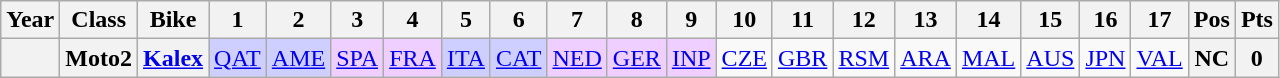<table class="wikitable" style="text-align:center">
<tr>
<th>Year</th>
<th>Class</th>
<th>Bike</th>
<th>1</th>
<th>2</th>
<th>3</th>
<th>4</th>
<th>5</th>
<th>6</th>
<th>7</th>
<th>8</th>
<th>9</th>
<th>10</th>
<th>11</th>
<th>12</th>
<th>13</th>
<th>14</th>
<th>15</th>
<th>16</th>
<th>17</th>
<th>Pos</th>
<th>Pts</th>
</tr>
<tr>
<th></th>
<th>Moto2</th>
<th><a href='#'>Kalex</a></th>
<td style="background:#cfcfff;"><a href='#'>QAT</a><br></td>
<td style="background:#cfcfff;"><a href='#'>AME</a><br></td>
<td style="background:#efcfff;"><a href='#'>SPA</a><br></td>
<td style="background:#efcfff;"><a href='#'>FRA</a><br></td>
<td style="background:#cfcfff;"><a href='#'>ITA</a><br></td>
<td style="background:#cfcfff;"><a href='#'>CAT</a><br></td>
<td style="background:#efcfff;"><a href='#'>NED</a><br></td>
<td style="background:#efcfff;"><a href='#'>GER</a><br></td>
<td style="background:#efcfff;"><a href='#'>INP</a><br></td>
<td><a href='#'>CZE</a></td>
<td><a href='#'>GBR</a></td>
<td><a href='#'>RSM</a></td>
<td><a href='#'>ARA</a></td>
<td><a href='#'>MAL</a></td>
<td><a href='#'>AUS</a></td>
<td><a href='#'>JPN</a></td>
<td><a href='#'>VAL</a></td>
<th>NC</th>
<th>0</th>
</tr>
</table>
